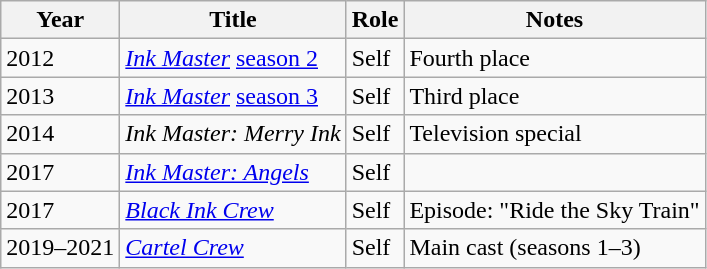<table class="wikitable">
<tr>
<th>Year</th>
<th>Title</th>
<th>Role</th>
<th>Notes</th>
</tr>
<tr>
<td>2012</td>
<td><em><a href='#'>Ink Master</a></em> <a href='#'>season 2</a></td>
<td>Self</td>
<td>Fourth place</td>
</tr>
<tr>
<td>2013</td>
<td><em><a href='#'>Ink Master</a></em> <a href='#'>season 3</a></td>
<td>Self</td>
<td>Third place</td>
</tr>
<tr>
<td>2014</td>
<td><em>Ink Master: Merry Ink</em></td>
<td>Self</td>
<td>Television special</td>
</tr>
<tr>
<td>2017</td>
<td><em><a href='#'>Ink Master: Angels</a></em></td>
<td>Self</td>
<td></td>
</tr>
<tr>
<td>2017</td>
<td><em><a href='#'>Black Ink Crew</a></em></td>
<td>Self</td>
<td>Episode: "Ride the Sky Train"</td>
</tr>
<tr>
<td>2019–2021</td>
<td><em><a href='#'>Cartel Crew</a></em></td>
<td>Self</td>
<td>Main cast (seasons 1–3)</td>
</tr>
</table>
